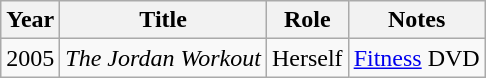<table class="wikitable">
<tr>
<th>Year</th>
<th>Title</th>
<th>Role</th>
<th>Notes</th>
</tr>
<tr>
<td>2005</td>
<td><em>The Jordan Workout</em></td>
<td>Herself</td>
<td><a href='#'>Fitness</a> DVD</td>
</tr>
</table>
